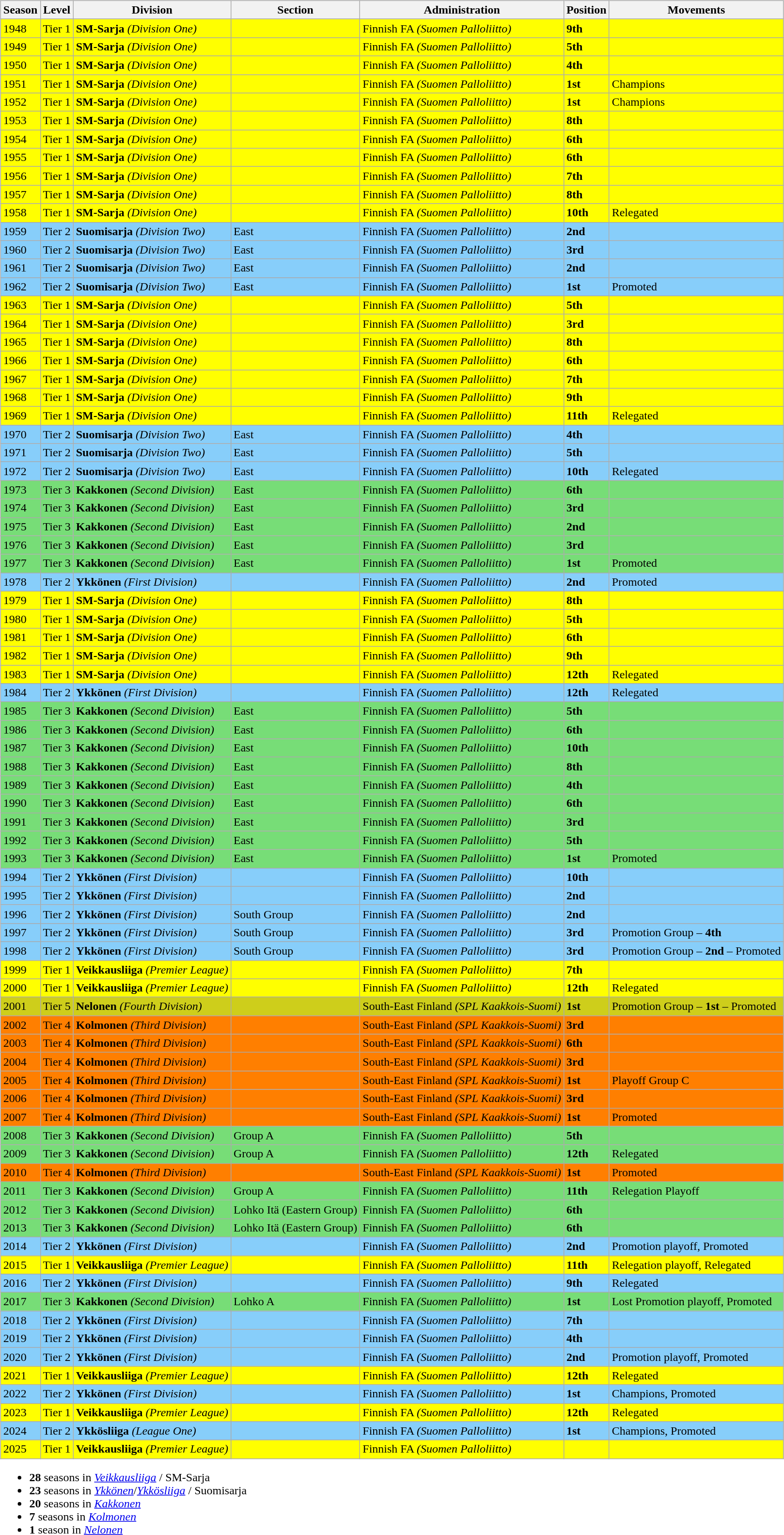<table>
<tr>
<td valign="top" width=0%><br><table class="wikitable">
<tr style="background:#f0f6fa;">
<th><strong>Season</strong></th>
<th><strong>Level</strong></th>
<th><strong>Division</strong></th>
<th><strong>Section</strong></th>
<th><strong>Administration</strong></th>
<th><strong>Position</strong></th>
<th><strong>Movements</strong></th>
</tr>
<tr>
<td style="background:#FFFF00;">1948</td>
<td style="background:#FFFF00;">Tier 1</td>
<td style="background:#FFFF00;"><strong> SM-Sarja</strong> <em>(Division One)</em></td>
<td style="background:#FFFF00;"></td>
<td style="background:#FFFF00;">Finnish FA <em>(Suomen Palloliitto)</em></td>
<td style="background:#FFFF00;"><strong>9th</strong></td>
<td style="background:#FFFF00;"></td>
</tr>
<tr>
<td style="background:#FFFF00;">1949</td>
<td style="background:#FFFF00;">Tier 1</td>
<td style="background:#FFFF00;"><strong> SM-Sarja</strong> <em>(Division One)</em></td>
<td style="background:#FFFF00;"></td>
<td style="background:#FFFF00;">Finnish FA <em>(Suomen Palloliitto)</em></td>
<td style="background:#FFFF00;"><strong>5th</strong></td>
<td style="background:#FFFF00;"></td>
</tr>
<tr>
<td style="background:#FFFF00;">1950</td>
<td style="background:#FFFF00;">Tier 1</td>
<td style="background:#FFFF00;"><strong> SM-Sarja</strong> <em>(Division One)</em></td>
<td style="background:#FFFF00;"></td>
<td style="background:#FFFF00;">Finnish FA <em>(Suomen Palloliitto)</em></td>
<td style="background:#FFFF00;"><strong>4th</strong></td>
<td style="background:#FFFF00;"></td>
</tr>
<tr>
<td style="background:#FFFF00;">1951</td>
<td style="background:#FFFF00;">Tier 1</td>
<td style="background:#FFFF00;"><strong> SM-Sarja</strong> <em>(Division One)</em></td>
<td style="background:#FFFF00;"></td>
<td style="background:#FFFF00;">Finnish FA <em>(Suomen Palloliitto)</em></td>
<td style="background:#FFFF00;"><strong>1st</strong></td>
<td style="background:#FFFF00;">Champions</td>
</tr>
<tr>
<td style="background:#FFFF00;">1952</td>
<td style="background:#FFFF00;">Tier 1</td>
<td style="background:#FFFF00;"><strong> SM-Sarja</strong> <em>(Division One)</em></td>
<td style="background:#FFFF00;"></td>
<td style="background:#FFFF00;">Finnish FA <em>(Suomen Palloliitto)</em></td>
<td style="background:#FFFF00;"><strong>1st</strong></td>
<td style="background:#FFFF00;">Champions</td>
</tr>
<tr>
<td style="background:#FFFF00;">1953</td>
<td style="background:#FFFF00;">Tier 1</td>
<td style="background:#FFFF00;"><strong> SM-Sarja</strong> <em>(Division One)</em></td>
<td style="background:#FFFF00;"></td>
<td style="background:#FFFF00;">Finnish FA <em>(Suomen Palloliitto)</em></td>
<td style="background:#FFFF00;"><strong>8th</strong></td>
<td style="background:#FFFF00;"></td>
</tr>
<tr>
<td style="background:#FFFF00;">1954</td>
<td style="background:#FFFF00;">Tier 1</td>
<td style="background:#FFFF00;"><strong> SM-Sarja</strong> <em>(Division One)</em></td>
<td style="background:#FFFF00;"></td>
<td style="background:#FFFF00;">Finnish FA <em>(Suomen Palloliitto)</em></td>
<td style="background:#FFFF00;"><strong>6th</strong></td>
<td style="background:#FFFF00;"></td>
</tr>
<tr>
<td style="background:#FFFF00;">1955</td>
<td style="background:#FFFF00;">Tier 1</td>
<td style="background:#FFFF00;"><strong> SM-Sarja</strong> <em>(Division One)</em></td>
<td style="background:#FFFF00;"></td>
<td style="background:#FFFF00;">Finnish FA <em>(Suomen Palloliitto)</em></td>
<td style="background:#FFFF00;"><strong>6th</strong></td>
<td style="background:#FFFF00;"></td>
</tr>
<tr>
<td style="background:#FFFF00;">1956</td>
<td style="background:#FFFF00;">Tier 1</td>
<td style="background:#FFFF00;"><strong> SM-Sarja</strong> <em>(Division One)</em></td>
<td style="background:#FFFF00;"></td>
<td style="background:#FFFF00;">Finnish FA <em>(Suomen Palloliitto)</em></td>
<td style="background:#FFFF00;"><strong>7th</strong></td>
<td style="background:#FFFF00;"></td>
</tr>
<tr>
<td style="background:#FFFF00;">1957</td>
<td style="background:#FFFF00;">Tier 1</td>
<td style="background:#FFFF00;"><strong> SM-Sarja</strong> <em>(Division One)</em></td>
<td style="background:#FFFF00;"></td>
<td style="background:#FFFF00;">Finnish FA <em>(Suomen Palloliitto)</em></td>
<td style="background:#FFFF00;"><strong>8th</strong></td>
<td style="background:#FFFF00;"></td>
</tr>
<tr>
<td style="background:#FFFF00;">1958</td>
<td style="background:#FFFF00;">Tier 1</td>
<td style="background:#FFFF00;"><strong> SM-Sarja</strong> <em>(Division One)</em></td>
<td style="background:#FFFF00;"></td>
<td style="background:#FFFF00;">Finnish FA <em>(Suomen Palloliitto)</em></td>
<td style="background:#FFFF00;"><strong>10th</strong></td>
<td style="background:#FFFF00;">Relegated</td>
</tr>
<tr>
<td style="background:#87CEFA;">1959</td>
<td style="background:#87CEFA;">Tier 2</td>
<td style="background:#87CEFA;"><strong> Suomisarja</strong> <em>(Division Two)</em></td>
<td style="background:#87CEFA;">East</td>
<td style="background:#87CEFA;">Finnish FA <em>(Suomen Palloliitto)</em></td>
<td style="background:#87CEFA;"><strong>2nd</strong></td>
<td style="background:#87CEFA;"></td>
</tr>
<tr>
<td style="background:#87CEFA;">1960</td>
<td style="background:#87CEFA;">Tier 2</td>
<td style="background:#87CEFA;"><strong> Suomisarja</strong> <em>(Division Two)</em></td>
<td style="background:#87CEFA;">East</td>
<td style="background:#87CEFA;">Finnish FA <em>(Suomen Palloliitto)</em></td>
<td style="background:#87CEFA;"><strong>3rd</strong></td>
<td style="background:#87CEFA;"></td>
</tr>
<tr>
<td style="background:#87CEFA;">1961</td>
<td style="background:#87CEFA;">Tier 2</td>
<td style="background:#87CEFA;"><strong> Suomisarja</strong> <em>(Division Two)</em></td>
<td style="background:#87CEFA;">East</td>
<td style="background:#87CEFA;">Finnish FA <em>(Suomen Palloliitto)</em></td>
<td style="background:#87CEFA;"><strong>2nd</strong></td>
<td style="background:#87CEFA;"></td>
</tr>
<tr>
<td style="background:#87CEFA;">1962</td>
<td style="background:#87CEFA;">Tier 2</td>
<td style="background:#87CEFA;"><strong> Suomisarja</strong> <em>(Division Two)</em></td>
<td style="background:#87CEFA;">East</td>
<td style="background:#87CEFA;">Finnish FA <em>(Suomen Palloliitto)</em></td>
<td style="background:#87CEFA;"><strong>1st</strong></td>
<td style="background:#87CEFA;">Promoted</td>
</tr>
<tr>
<td style="background:#FFFF00;">1963</td>
<td style="background:#FFFF00;">Tier 1</td>
<td style="background:#FFFF00;"><strong> SM-Sarja</strong> <em>(Division One)</em></td>
<td style="background:#FFFF00;"></td>
<td style="background:#FFFF00;">Finnish FA <em>(Suomen Palloliitto)</em></td>
<td style="background:#FFFF00;"><strong>5th</strong></td>
<td style="background:#FFFF00;"></td>
</tr>
<tr>
<td style="background:#FFFF00;">1964</td>
<td style="background:#FFFF00;">Tier 1</td>
<td style="background:#FFFF00;"><strong> SM-Sarja</strong> <em>(Division One)</em></td>
<td style="background:#FFFF00;"></td>
<td style="background:#FFFF00;">Finnish FA <em>(Suomen Palloliitto)</em></td>
<td style="background:#FFFF00;"><strong>3rd</strong></td>
<td style="background:#FFFF00;"></td>
</tr>
<tr>
<td style="background:#FFFF00;">1965</td>
<td style="background:#FFFF00;">Tier 1</td>
<td style="background:#FFFF00;"><strong> SM-Sarja</strong> <em>(Division One)</em></td>
<td style="background:#FFFF00;"></td>
<td style="background:#FFFF00;">Finnish FA <em>(Suomen Palloliitto)</em></td>
<td style="background:#FFFF00;"><strong>8th</strong></td>
<td style="background:#FFFF00;"></td>
</tr>
<tr>
<td style="background:#FFFF00;">1966</td>
<td style="background:#FFFF00;">Tier 1</td>
<td style="background:#FFFF00;"><strong> SM-Sarja</strong> <em>(Division One)</em></td>
<td style="background:#FFFF00;"></td>
<td style="background:#FFFF00;">Finnish FA <em>(Suomen Palloliitto)</em></td>
<td style="background:#FFFF00;"><strong>6th</strong></td>
<td style="background:#FFFF00;"></td>
</tr>
<tr>
<td style="background:#FFFF00;">1967</td>
<td style="background:#FFFF00;">Tier 1</td>
<td style="background:#FFFF00;"><strong> SM-Sarja</strong> <em>(Division One)</em></td>
<td style="background:#FFFF00;"></td>
<td style="background:#FFFF00;">Finnish FA <em>(Suomen Palloliitto)</em></td>
<td style="background:#FFFF00;"><strong>7th</strong></td>
<td style="background:#FFFF00;"></td>
</tr>
<tr>
<td style="background:#FFFF00;">1968</td>
<td style="background:#FFFF00;">Tier 1</td>
<td style="background:#FFFF00;"><strong> SM-Sarja</strong> <em>(Division One)</em></td>
<td style="background:#FFFF00;"></td>
<td style="background:#FFFF00;">Finnish FA <em>(Suomen Palloliitto)</em></td>
<td style="background:#FFFF00;"><strong>9th</strong></td>
<td style="background:#FFFF00;"></td>
</tr>
<tr>
<td style="background:#FFFF00;">1969</td>
<td style="background:#FFFF00;">Tier 1</td>
<td style="background:#FFFF00;"><strong> SM-Sarja</strong> <em>(Division One)</em></td>
<td style="background:#FFFF00;"></td>
<td style="background:#FFFF00;">Finnish FA <em>(Suomen Palloliitto)</em></td>
<td style="background:#FFFF00;"><strong>11th</strong></td>
<td style="background:#FFFF00;">Relegated</td>
</tr>
<tr>
<td style="background:#87CEFA;">1970</td>
<td style="background:#87CEFA;">Tier 2</td>
<td style="background:#87CEFA;"><strong> Suomisarja</strong> <em>(Division Two)</em></td>
<td style="background:#87CEFA;">East</td>
<td style="background:#87CEFA;">Finnish FA <em>(Suomen Palloliitto)</em></td>
<td style="background:#87CEFA;"><strong>4th</strong></td>
<td style="background:#87CEFA;"></td>
</tr>
<tr>
<td style="background:#87CEFA;">1971</td>
<td style="background:#87CEFA;">Tier 2</td>
<td style="background:#87CEFA;"><strong> Suomisarja</strong> <em>(Division Two)</em></td>
<td style="background:#87CEFA;">East</td>
<td style="background:#87CEFA;">Finnish FA <em>(Suomen Palloliitto)</em></td>
<td style="background:#87CEFA;"><strong>5th</strong></td>
<td style="background:#87CEFA;"></td>
</tr>
<tr>
<td style="background:#87CEFA;">1972</td>
<td style="background:#87CEFA;">Tier 2</td>
<td style="background:#87CEFA;"><strong> Suomisarja</strong> <em>(Division Two)</em></td>
<td style="background:#87CEFA;">East</td>
<td style="background:#87CEFA;">Finnish FA <em>(Suomen Palloliitto)</em></td>
<td style="background:#87CEFA;"><strong>10th</strong></td>
<td style="background:#87CEFA;">Relegated</td>
</tr>
<tr>
<td style="background:#77DD77;">1973</td>
<td style="background:#77DD77;">Tier 3</td>
<td style="background:#77DD77;"><strong>Kakkonen</strong> <em>(Second Division)</em></td>
<td style="background:#77DD77;">East</td>
<td style="background:#77DD77;">Finnish FA <em>(Suomen Palloliitto)</em></td>
<td style="background:#77DD77;"><strong>6th</strong></td>
<td style="background:#77DD77;"></td>
</tr>
<tr>
<td style="background:#77DD77;">1974</td>
<td style="background:#77DD77;">Tier 3</td>
<td style="background:#77DD77;"><strong>Kakkonen</strong> <em>(Second Division)</em></td>
<td style="background:#77DD77;">East</td>
<td style="background:#77DD77;">Finnish FA <em>(Suomen Palloliitto)</em></td>
<td style="background:#77DD77;"><strong>3rd</strong></td>
<td style="background:#77DD77;"></td>
</tr>
<tr>
<td style="background:#77DD77;">1975</td>
<td style="background:#77DD77;">Tier 3</td>
<td style="background:#77DD77;"><strong>Kakkonen</strong> <em>(Second Division)</em></td>
<td style="background:#77DD77;">East</td>
<td style="background:#77DD77;">Finnish FA <em>(Suomen Palloliitto)</em></td>
<td style="background:#77DD77;"><strong>2nd</strong></td>
<td style="background:#77DD77;"></td>
</tr>
<tr>
<td style="background:#77DD77;">1976</td>
<td style="background:#77DD77;">Tier 3</td>
<td style="background:#77DD77;"><strong>Kakkonen</strong> <em>(Second Division)</em></td>
<td style="background:#77DD77;">East</td>
<td style="background:#77DD77;">Finnish FA <em>(Suomen Palloliitto)</em></td>
<td style="background:#77DD77;"><strong>3rd</strong></td>
<td style="background:#77DD77;"></td>
</tr>
<tr>
<td style="background:#77DD77;">1977</td>
<td style="background:#77DD77;">Tier 3</td>
<td style="background:#77DD77;"><strong>Kakkonen</strong> <em>(Second Division)</em></td>
<td style="background:#77DD77;">East</td>
<td style="background:#77DD77;">Finnish FA <em>(Suomen Palloliitto)</em></td>
<td style="background:#77DD77;"><strong>1st</strong></td>
<td style="background:#77DD77;">Promoted</td>
</tr>
<tr>
<td style="background:#87CEFA;">1978</td>
<td style="background:#87CEFA;">Tier 2</td>
<td style="background:#87CEFA;"><strong> Ykkönen</strong> <em>(First Division)</em></td>
<td style="background:#87CEFA;"></td>
<td style="background:#87CEFA;">Finnish FA <em>(Suomen Palloliitto)</em></td>
<td style="background:#87CEFA;"><strong>2nd</strong></td>
<td style="background:#87CEFA;">Promoted</td>
</tr>
<tr>
<td style="background:#FFFF00;">1979</td>
<td style="background:#FFFF00;">Tier 1</td>
<td style="background:#FFFF00;"><strong> SM-Sarja</strong> <em>(Division One)</em></td>
<td style="background:#FFFF00;"></td>
<td style="background:#FFFF00;">Finnish FA <em>(Suomen Palloliitto)</em></td>
<td style="background:#FFFF00;"><strong>8th</strong></td>
<td style="background:#FFFF00;"></td>
</tr>
<tr>
<td style="background:#FFFF00;">1980</td>
<td style="background:#FFFF00;">Tier 1</td>
<td style="background:#FFFF00;"><strong> SM-Sarja</strong> <em>(Division One)</em></td>
<td style="background:#FFFF00;"></td>
<td style="background:#FFFF00;">Finnish FA <em>(Suomen Palloliitto)</em></td>
<td style="background:#FFFF00;"><strong>5th</strong></td>
<td style="background:#FFFF00;"></td>
</tr>
<tr>
<td style="background:#FFFF00;">1981</td>
<td style="background:#FFFF00;">Tier 1</td>
<td style="background:#FFFF00;"><strong> SM-Sarja</strong> <em>(Division One)</em></td>
<td style="background:#FFFF00;"></td>
<td style="background:#FFFF00;">Finnish FA <em>(Suomen Palloliitto)</em></td>
<td style="background:#FFFF00;"><strong>6th</strong></td>
<td style="background:#FFFF00;"></td>
</tr>
<tr>
<td style="background:#FFFF00;">1982</td>
<td style="background:#FFFF00;">Tier 1</td>
<td style="background:#FFFF00;"><strong> SM-Sarja</strong> <em>(Division One)</em></td>
<td style="background:#FFFF00;"></td>
<td style="background:#FFFF00;">Finnish FA <em>(Suomen Palloliitto)</em></td>
<td style="background:#FFFF00;"><strong>9th</strong></td>
<td style="background:#FFFF00;"></td>
</tr>
<tr>
<td style="background:#FFFF00;">1983</td>
<td style="background:#FFFF00;">Tier 1</td>
<td style="background:#FFFF00;"><strong> SM-Sarja</strong> <em>(Division One)</em></td>
<td style="background:#FFFF00;"></td>
<td style="background:#FFFF00;">Finnish FA <em>(Suomen Palloliitto)</em></td>
<td style="background:#FFFF00;"><strong>12th</strong></td>
<td style="background:#FFFF00;">Relegated</td>
</tr>
<tr>
<td style="background:#87CEFA;">1984</td>
<td style="background:#87CEFA;">Tier 2</td>
<td style="background:#87CEFA;"><strong> Ykkönen</strong> <em>(First Division)</em></td>
<td style="background:#87CEFA;"></td>
<td style="background:#87CEFA;">Finnish FA <em>(Suomen Palloliitto)</em></td>
<td style="background:#87CEFA;"><strong>12th</strong></td>
<td style="background:#87CEFA;">Relegated</td>
</tr>
<tr>
<td style="background:#77DD77;">1985</td>
<td style="background:#77DD77;">Tier 3</td>
<td style="background:#77DD77;"><strong>Kakkonen</strong> <em>(Second Division)</em></td>
<td style="background:#77DD77;">East</td>
<td style="background:#77DD77;">Finnish FA <em>(Suomen Palloliitto)</em></td>
<td style="background:#77DD77;"><strong>5th</strong></td>
<td style="background:#77DD77;"></td>
</tr>
<tr>
<td style="background:#77DD77;">1986</td>
<td style="background:#77DD77;">Tier 3</td>
<td style="background:#77DD77;"><strong>Kakkonen</strong> <em>(Second Division)</em></td>
<td style="background:#77DD77;">East</td>
<td style="background:#77DD77;">Finnish FA <em>(Suomen Palloliitto)</em></td>
<td style="background:#77DD77;"><strong>6th</strong></td>
<td style="background:#77DD77;"></td>
</tr>
<tr>
<td style="background:#77DD77;">1987</td>
<td style="background:#77DD77;">Tier 3</td>
<td style="background:#77DD77;"><strong>Kakkonen</strong> <em>(Second Division)</em></td>
<td style="background:#77DD77;">East</td>
<td style="background:#77DD77;">Finnish FA <em>(Suomen Palloliitto)</em></td>
<td style="background:#77DD77;"><strong>10th</strong></td>
<td style="background:#77DD77;"></td>
</tr>
<tr>
<td style="background:#77DD77;">1988</td>
<td style="background:#77DD77;">Tier 3</td>
<td style="background:#77DD77;"><strong>Kakkonen</strong> <em>(Second Division)</em></td>
<td style="background:#77DD77;">East</td>
<td style="background:#77DD77;">Finnish FA <em>(Suomen Palloliitto)</em></td>
<td style="background:#77DD77;"><strong>8th</strong></td>
<td style="background:#77DD77;"></td>
</tr>
<tr>
<td style="background:#77DD77;">1989</td>
<td style="background:#77DD77;">Tier 3</td>
<td style="background:#77DD77;"><strong>Kakkonen</strong> <em>(Second Division)</em></td>
<td style="background:#77DD77;">East</td>
<td style="background:#77DD77;">Finnish FA <em>(Suomen Palloliitto)</em></td>
<td style="background:#77DD77;"><strong>4th</strong></td>
<td style="background:#77DD77;"></td>
</tr>
<tr>
<td style="background:#77DD77;">1990</td>
<td style="background:#77DD77;">Tier 3</td>
<td style="background:#77DD77;"><strong>Kakkonen</strong> <em>(Second Division)</em></td>
<td style="background:#77DD77;">East</td>
<td style="background:#77DD77;">Finnish FA <em>(Suomen Palloliitto)</em></td>
<td style="background:#77DD77;"><strong>6th</strong></td>
<td style="background:#77DD77;"></td>
</tr>
<tr>
<td style="background:#77DD77;">1991</td>
<td style="background:#77DD77;">Tier 3</td>
<td style="background:#77DD77;"><strong>Kakkonen</strong> <em>(Second Division)</em></td>
<td style="background:#77DD77;">East</td>
<td style="background:#77DD77;">Finnish FA <em>(Suomen Palloliitto)</em></td>
<td style="background:#77DD77;"><strong>3rd</strong></td>
<td style="background:#77DD77;"></td>
</tr>
<tr>
<td style="background:#77DD77;">1992</td>
<td style="background:#77DD77;">Tier 3</td>
<td style="background:#77DD77;"><strong>Kakkonen</strong> <em>(Second Division)</em></td>
<td style="background:#77DD77;">East</td>
<td style="background:#77DD77;">Finnish FA <em>(Suomen Palloliitto)</em></td>
<td style="background:#77DD77;"><strong>5th</strong></td>
<td style="background:#77DD77;"></td>
</tr>
<tr>
<td style="background:#77DD77;">1993</td>
<td style="background:#77DD77;">Tier 3</td>
<td style="background:#77DD77;"><strong>Kakkonen</strong> <em>(Second Division)</em></td>
<td style="background:#77DD77;">East</td>
<td style="background:#77DD77;">Finnish FA <em>(Suomen Palloliitto)</em></td>
<td style="background:#77DD77;"><strong>1st</strong></td>
<td style="background:#77DD77;">Promoted</td>
</tr>
<tr>
<td style="background:#87CEFA;">1994</td>
<td style="background:#87CEFA;">Tier 2</td>
<td style="background:#87CEFA;"><strong> Ykkönen</strong> <em>(First Division)</em></td>
<td style="background:#87CEFA;"></td>
<td style="background:#87CEFA;">Finnish FA <em>(Suomen Palloliitto)</em></td>
<td style="background:#87CEFA;"><strong>10th</strong></td>
<td style="background:#87CEFA;"></td>
</tr>
<tr>
<td style="background:#87CEFA;">1995</td>
<td style="background:#87CEFA;">Tier 2</td>
<td style="background:#87CEFA;"><strong> Ykkönen</strong> <em>(First Division)</em></td>
<td style="background:#87CEFA;"></td>
<td style="background:#87CEFA;">Finnish FA <em>(Suomen Palloliitto)</em></td>
<td style="background:#87CEFA;"><strong>2nd</strong></td>
<td style="background:#87CEFA;"></td>
</tr>
<tr>
<td style="background:#87CEFA;">1996</td>
<td style="background:#87CEFA;">Tier 2</td>
<td style="background:#87CEFA;"><strong> Ykkönen</strong> <em>(First Division)</em></td>
<td style="background:#87CEFA;">South Group</td>
<td style="background:#87CEFA;">Finnish FA <em>(Suomen Palloliitto)</em></td>
<td style="background:#87CEFA;"><strong>2nd</strong></td>
<td style="background:#87CEFA;"></td>
</tr>
<tr>
<td style="background:#87CEFA;">1997</td>
<td style="background:#87CEFA;">Tier 2</td>
<td style="background:#87CEFA;"><strong> Ykkönen</strong> <em>(First Division)</em></td>
<td style="background:#87CEFA;">South Group</td>
<td style="background:#87CEFA;">Finnish FA <em>(Suomen Palloliitto)</em></td>
<td style="background:#87CEFA;"><strong>3rd</strong></td>
<td style="background:#87CEFA;">Promotion Group – <strong>4th</strong></td>
</tr>
<tr>
<td style="background:#87CEFA;">1998</td>
<td style="background:#87CEFA;">Tier 2</td>
<td style="background:#87CEFA;"><strong> Ykkönen</strong> <em>(First Division)</em></td>
<td style="background:#87CEFA;">South Group</td>
<td style="background:#87CEFA;">Finnish FA <em>(Suomen Palloliitto)</em></td>
<td style="background:#87CEFA;"><strong>3rd</strong></td>
<td style="background:#87CEFA;">Promotion Group – <strong>2nd</strong> – Promoted</td>
</tr>
<tr>
<td style="background:#FFFF00;">1999</td>
<td style="background:#FFFF00;">Tier 1</td>
<td style="background:#FFFF00;"><strong> Veikkausliiga</strong> <em>(Premier League)</em></td>
<td style="background:#FFFF00;"></td>
<td style="background:#FFFF00;">Finnish FA <em>(Suomen Palloliitto)</em></td>
<td style="background:#FFFF00;"><strong>7th</strong></td>
<td style="background:#FFFF00;"></td>
</tr>
<tr>
<td style="background:#FFFF00;">2000</td>
<td style="background:#FFFF00;">Tier 1</td>
<td style="background:#FFFF00;"><strong> Veikkausliiga</strong> <em>(Premier League)</em></td>
<td style="background:#FFFF00;"></td>
<td style="background:#FFFF00;">Finnish FA <em>(Suomen Palloliitto)</em></td>
<td style="background:#FFFF00;"><strong>12th</strong></td>
<td style="background:#FFFF00;">Relegated</td>
</tr>
<tr>
<td style="background:#CECE1B;">2001</td>
<td style="background:#CECE1B;">Tier 5</td>
<td style="background:#CECE1B;"><strong>Nelonen</strong> <em>(Fourth Division)</em></td>
<td style="background:#CECE1B;"></td>
<td style="background:#CECE1B;">South-East Finland <em>(SPL Kaakkois-Suomi)</em></td>
<td style="background:#CECE1B;"><strong>1st</strong></td>
<td style="background:#CECE1B;">Promotion Group – <strong>1st</strong> – Promoted</td>
</tr>
<tr>
<td style="background:#FF7F00;">2002</td>
<td style="background:#FF7F00;">Tier 4</td>
<td style="background:#FF7F00;"><strong>Kolmonen</strong> <em>(Third Division)</em></td>
<td style="background:#FF7F00;"></td>
<td style="background:#FF7F00;">South-East Finland <em>(SPL Kaakkois-Suomi)</em></td>
<td style="background:#FF7F00;"><strong>3rd</strong></td>
<td style="background:#FF7F00;"></td>
</tr>
<tr>
<td style="background:#FF7F00;">2003</td>
<td style="background:#FF7F00;">Tier 4</td>
<td style="background:#FF7F00;"><strong>Kolmonen</strong> <em>(Third Division)</em></td>
<td style="background:#FF7F00;"></td>
<td style="background:#FF7F00;">South-East Finland <em>(SPL Kaakkois-Suomi)</em></td>
<td style="background:#FF7F00;"><strong>6th</strong></td>
<td style="background:#FF7F00;"></td>
</tr>
<tr>
<td style="background:#FF7F00;">2004</td>
<td style="background:#FF7F00;">Tier 4</td>
<td style="background:#FF7F00;"><strong>Kolmonen</strong> <em>(Third Division)</em></td>
<td style="background:#FF7F00;"></td>
<td style="background:#FF7F00;">South-East Finland <em>(SPL Kaakkois-Suomi)</em></td>
<td style="background:#FF7F00;"><strong>3rd</strong></td>
<td style="background:#FF7F00;"></td>
</tr>
<tr>
<td style="background:#FF7F00;">2005</td>
<td style="background:#FF7F00;">Tier 4</td>
<td style="background:#FF7F00;"><strong>Kolmonen</strong> <em>(Third Division)</em></td>
<td style="background:#FF7F00;"></td>
<td style="background:#FF7F00;">South-East Finland <em>(SPL Kaakkois-Suomi)</em></td>
<td style="background:#FF7F00;"><strong>1st</strong></td>
<td style="background:#FF7F00;">Playoff Group C</td>
</tr>
<tr>
<td style="background:#FF7F00;">2006</td>
<td style="background:#FF7F00;">Tier 4</td>
<td style="background:#FF7F00;"><strong>Kolmonen</strong> <em>(Third Division)</em></td>
<td style="background:#FF7F00;"></td>
<td style="background:#FF7F00;">South-East Finland <em>(SPL Kaakkois-Suomi)</em></td>
<td style="background:#FF7F00;"><strong>3rd</strong></td>
<td style="background:#FF7F00;"></td>
</tr>
<tr>
<td style="background:#FF7F00;">2007</td>
<td style="background:#FF7F00;">Tier 4</td>
<td style="background:#FF7F00;"><strong>Kolmonen</strong> <em>(Third Division)</em></td>
<td style="background:#FF7F00;"></td>
<td style="background:#FF7F00;">South-East Finland <em>(SPL Kaakkois-Suomi)</em></td>
<td style="background:#FF7F00;"><strong>1st</strong></td>
<td style="background:#FF7F00;">Promoted</td>
</tr>
<tr>
<td style="background:#77DD77;">2008</td>
<td style="background:#77DD77;">Tier 3</td>
<td style="background:#77DD77;"><strong>Kakkonen</strong> <em>(Second Division)</em></td>
<td style="background:#77DD77;">Group A</td>
<td style="background:#77DD77;">Finnish FA <em>(Suomen Palloliitto)</em></td>
<td style="background:#77DD77;"><strong>5th</strong></td>
<td style="background:#77DD77;"></td>
</tr>
<tr>
<td style="background:#77DD77;">2009</td>
<td style="background:#77DD77;">Tier 3</td>
<td style="background:#77DD77;"><strong>Kakkonen</strong> <em>(Second Division)</em></td>
<td style="background:#77DD77;">Group A</td>
<td style="background:#77DD77;">Finnish FA <em>(Suomen Palloliitto)</em></td>
<td style="background:#77DD77;"><strong>12th</strong></td>
<td style="background:#77DD77;">Relegated</td>
</tr>
<tr>
<td style="background:#FF7F00;">2010</td>
<td style="background:#FF7F00;">Tier 4</td>
<td style="background:#FF7F00;"><strong>Kolmonen</strong> <em>(Third Division)</em></td>
<td style="background:#FF7F00;"></td>
<td style="background:#FF7F00;">South-East Finland <em>(SPL Kaakkois-Suomi)</em></td>
<td style="background:#FF7F00;"><strong>1st</strong></td>
<td style="background:#FF7F00;">Promoted</td>
</tr>
<tr>
<td style="background:#77DD77;">2011</td>
<td style="background:#77DD77;">Tier 3</td>
<td style="background:#77DD77;"><strong>Kakkonen</strong> <em>(Second Division)</em></td>
<td style="background:#77DD77;">Group A</td>
<td style="background:#77DD77;">Finnish FA <em>(Suomen Palloliitto)</em></td>
<td style="background:#77DD77;"><strong>11th</strong></td>
<td style="background:#77DD77;">Relegation Playoff</td>
</tr>
<tr>
<td style="background:#77DD77;">2012</td>
<td style="background:#77DD77;">Tier 3</td>
<td style="background:#77DD77;"><strong>Kakkonen</strong> <em>(Second Division)</em></td>
<td style="background:#77DD77;">Lohko Itä (Eastern Group)</td>
<td style="background:#77DD77;">Finnish FA <em>(Suomen Palloliitto)</em></td>
<td style="background:#77DD77;"><strong>6th</strong></td>
<td style="background:#77DD77;"></td>
</tr>
<tr>
<td style="background:#77DD77;">2013</td>
<td style="background:#77DD77;">Tier 3</td>
<td style="background:#77DD77;"><strong>Kakkonen</strong> <em>(Second Division)</em></td>
<td style="background:#77DD77;">Lohko Itä (Eastern Group)</td>
<td style="background:#77DD77;">Finnish FA <em>(Suomen Palloliitto)</em></td>
<td style="background:#77DD77;"><strong>6th</strong></td>
<td style="background:#77DD77;"></td>
</tr>
<tr>
<td style="background:#87CEFA;">2014</td>
<td style="background:#87CEFA;">Tier 2</td>
<td style="background:#87CEFA;"><strong> Ykkönen</strong> <em>(First Division)</em></td>
<td style="background:#87CEFA;"></td>
<td style="background:#87CEFA;">Finnish FA <em>(Suomen Palloliitto)</em></td>
<td style="background:#87CEFA;"><strong>2nd</strong></td>
<td style="background:#87CEFA;">Promotion playoff, Promoted</td>
</tr>
<tr>
<td style="background:#FFFF00;">2015</td>
<td style="background:#FFFF00;">Tier 1</td>
<td style="background:#FFFF00;"><strong> Veikkausliiga</strong> <em>(Premier League)</em></td>
<td style="background:#FFFF00;"></td>
<td style="background:#FFFF00;">Finnish FA <em>(Suomen Palloliitto)</em></td>
<td style="background:#FFFF00;"><strong>11th</strong></td>
<td style="background:#FFFF00;">Relegation playoff, Relegated</td>
</tr>
<tr>
<td style="background:#87CEFA;">2016</td>
<td style="background:#87CEFA;">Tier 2</td>
<td style="background:#87CEFA;"><strong> Ykkönen</strong> <em>(First Division)</em></td>
<td style="background:#87CEFA;"></td>
<td style="background:#87CEFA;">Finnish FA <em>(Suomen Palloliitto)</em></td>
<td style="background:#87CEFA;"><strong>9th</strong></td>
<td style="background:#87CEFA;">Relegated</td>
</tr>
<tr>
<td style="background:#77DD77;">2017</td>
<td style="background:#77DD77;">Tier 3</td>
<td style="background:#77DD77;"><strong>Kakkonen</strong> <em>(Second Division)</em></td>
<td style="background:#77DD77;">Lohko A</td>
<td style="background:#77DD77;">Finnish FA <em>(Suomen Palloliitto)</em></td>
<td style="background:#77DD77;"><strong>1st</strong></td>
<td style="background:#77DD77;">Lost Promotion playoff, Promoted</td>
</tr>
<tr>
<td style="background:#87CEFA;">2018</td>
<td style="background:#87CEFA;">Tier 2</td>
<td style="background:#87CEFA;"><strong> Ykkönen</strong> <em>(First Division)</em></td>
<td style="background:#87CEFA;"></td>
<td style="background:#87CEFA;">Finnish FA <em>(Suomen Palloliitto)</em></td>
<td style="background:#87CEFA;"><strong>7th</strong></td>
<td style="background:#87CEFA;"></td>
</tr>
<tr>
<td style="background:#87CEFA;">2019</td>
<td style="background:#87CEFA;">Tier 2</td>
<td style="background:#87CEFA;"><strong> Ykkönen</strong> <em>(First Division)</em></td>
<td style="background:#87CEFA;"></td>
<td style="background:#87CEFA;">Finnish FA <em>(Suomen Palloliitto)</em></td>
<td style="background:#87CEFA;"><strong>4th</strong></td>
<td style="background:#87CEFA;"></td>
</tr>
<tr>
<td style="background:#87CEFA;">2020</td>
<td style="background:#87CEFA;">Tier 2</td>
<td style="background:#87CEFA;"><strong> Ykkönen</strong> <em>(First Division)</em></td>
<td style="background:#87CEFA;"></td>
<td style="background:#87CEFA;">Finnish FA <em>(Suomen Palloliitto)</em></td>
<td style="background:#87CEFA;"><strong>2nd</strong></td>
<td style="background:#87CEFA;">Promotion playoff, Promoted</td>
</tr>
<tr>
<td style="background:#FFFF00;">2021</td>
<td style="background:#FFFF00;">Tier 1</td>
<td style="background:#FFFF00;"><strong> Veikkausliiga</strong> <em>(Premier League)</em></td>
<td style="background:#FFFF00;"></td>
<td style="background:#FFFF00;">Finnish FA <em>(Suomen Palloliitto)</em></td>
<td style="background:#FFFF00;"><strong>12th</strong></td>
<td style="background:#FFFF00;">Relegated</td>
</tr>
<tr>
<td style="background:#87CEFA;">2022</td>
<td style="background:#87CEFA;">Tier 2</td>
<td style="background:#87CEFA;"><strong> Ykkönen</strong> <em>(First Division)</em></td>
<td style="background:#87CEFA;"></td>
<td style="background:#87CEFA;">Finnish FA <em>(Suomen Palloliitto)</em></td>
<td style="background:#87CEFA;"><strong>1st</strong></td>
<td style="background:#87CEFA;">Champions, Promoted</td>
</tr>
<tr>
<td style="background:#FFFF00;">2023</td>
<td style="background:#FFFF00;">Tier 1</td>
<td style="background:#FFFF00;"><strong> Veikkausliiga</strong> <em>(Premier League)</em></td>
<td style="background:#FFFF00;"></td>
<td style="background:#FFFF00;">Finnish FA <em>(Suomen Palloliitto)</em></td>
<td style="background:#FFFF00;"><strong>12th</strong></td>
<td style="background:#FFFF00;">Relegated</td>
</tr>
<tr>
<td style="background:#87CEFA;">2024</td>
<td style="background:#87CEFA;">Tier 2</td>
<td style="background:#87CEFA;"><strong> Ykkösliiga</strong> <em>(League One)</em></td>
<td style="background:#87CEFA;"></td>
<td style="background:#87CEFA;">Finnish FA <em>(Suomen Palloliitto)</em></td>
<td style="background:#87CEFA;"><strong>1st</strong></td>
<td style="background:#87CEFA;">Champions, Promoted</td>
</tr>
<tr>
<td style="background:#FFFF00;">2025</td>
<td style="background:#FFFF00;">Tier 1</td>
<td style="background:#FFFF00;"><strong> Veikkausliiga</strong> <em>(Premier League)</em></td>
<td style="background:#FFFF00;"></td>
<td style="background:#FFFF00;">Finnish FA <em>(Suomen Palloliitto)</em></td>
<td style="background:#FFFF00;"></td>
<td style="background:#FFFF00;"></td>
</tr>
</table>
<ul><li><strong>28</strong> seasons in <em><a href='#'>Veikkausliiga</a></em> / SM-Sarja</li><li><strong>23</strong> seasons in <em><a href='#'>Ykkönen</a></em>/<em><a href='#'>Ykkösliiga</a></em> / Suomisarja</li><li><strong>20</strong> seasons in <em><a href='#'>Kakkonen</a></em></li><li><strong>7</strong> seasons in <em><a href='#'>Kolmonen</a></em></li><li><strong>1</strong> season in <em><a href='#'>Nelonen</a></em></li></ul></td>
</tr>
</table>
